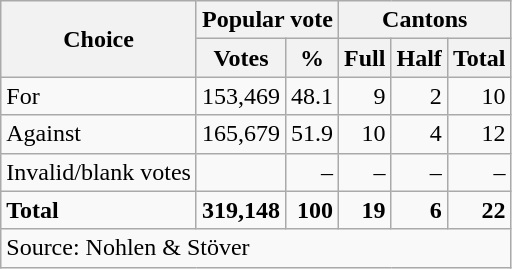<table class=wikitable style=text-align:right>
<tr>
<th rowspan=2>Choice</th>
<th colspan=2>Popular vote</th>
<th colspan=3>Cantons</th>
</tr>
<tr>
<th>Votes</th>
<th>%</th>
<th>Full</th>
<th>Half</th>
<th>Total</th>
</tr>
<tr>
<td align=left>For</td>
<td>153,469</td>
<td>48.1</td>
<td>9</td>
<td>2</td>
<td>10</td>
</tr>
<tr>
<td align=left>Against</td>
<td>165,679</td>
<td>51.9</td>
<td>10</td>
<td>4</td>
<td>12</td>
</tr>
<tr>
<td align=left>Invalid/blank votes</td>
<td></td>
<td>–</td>
<td>–</td>
<td>–</td>
<td>–</td>
</tr>
<tr>
<td align=left><strong>Total</strong></td>
<td><strong>319,148</strong></td>
<td><strong>100</strong></td>
<td><strong>19</strong></td>
<td><strong>6</strong></td>
<td><strong>22</strong></td>
</tr>
<tr>
<td align=left colspan=6>Source: Nohlen & Stöver</td>
</tr>
</table>
